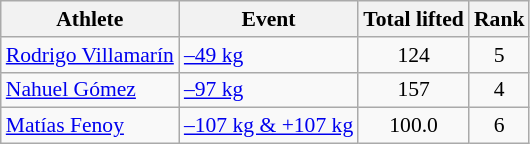<table class="wikitable" style="font-size:90%">
<tr>
<th>Athlete</th>
<th>Event</th>
<th>Total lifted</th>
<th>Rank</th>
</tr>
<tr align=center>
<td align=left><a href='#'>Rodrigo Villamarín</a></td>
<td align=left><a href='#'>–49 kg</a></td>
<td>124</td>
<td>5</td>
</tr>
<tr align=center>
<td align=left><a href='#'>Nahuel Gómez</a></td>
<td align=left><a href='#'>–97 kg</a></td>
<td>157</td>
<td>4</td>
</tr>
<tr align=center>
<td align=left><a href='#'>Matías Fenoy</a></td>
<td align=left><a href='#'>–107 kg & +107 kg</a></td>
<td>100.0</td>
<td>6</td>
</tr>
</table>
